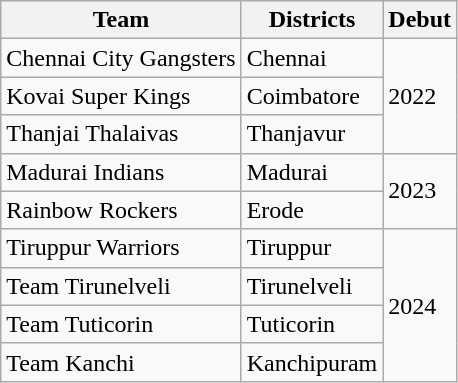<table class="wikitable">
<tr>
<th>Team</th>
<th>Districts</th>
<th>Debut</th>
</tr>
<tr>
<td>Chennai City Gangsters</td>
<td>Chennai</td>
<td rowspan="3">2022</td>
</tr>
<tr>
<td>Kovai Super Kings</td>
<td>Coimbatore</td>
</tr>
<tr>
<td>Thanjai Thalaivas</td>
<td>Thanjavur</td>
</tr>
<tr>
<td>Madurai Indians</td>
<td>Madurai</td>
<td rowspan="2">2023</td>
</tr>
<tr>
<td>Rainbow Rockers</td>
<td>Erode</td>
</tr>
<tr>
<td>Tiruppur Warriors</td>
<td>Tiruppur</td>
<td rowspan="4">2024</td>
</tr>
<tr>
<td>Team Tirunelveli</td>
<td>Tirunelveli</td>
</tr>
<tr>
<td>Team Tuticorin</td>
<td>Tuticorin</td>
</tr>
<tr>
<td>Team Kanchi</td>
<td>Kanchipuram</td>
</tr>
</table>
